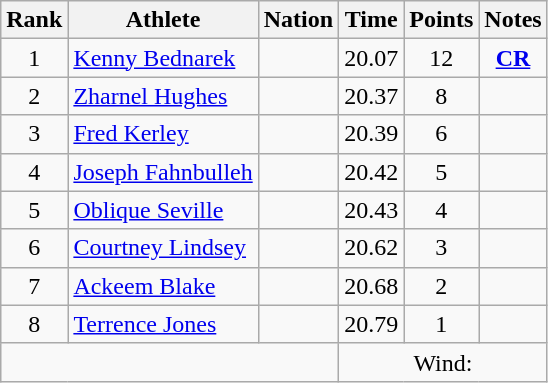<table class="wikitable mw-datatable sortable" style="text-align:center;">
<tr>
<th scope="col" style="width: 10px;">Rank</th>
<th scope="col">Athlete</th>
<th scope="col">Nation</th>
<th scope="col">Time</th>
<th scope="col">Points</th>
<th scope="col">Notes</th>
</tr>
<tr>
<td>1</td>
<td align="left"><a href='#'>Kenny Bednarek</a> </td>
<td align="left"></td>
<td>20.07</td>
<td>12</td>
<td><strong><a href='#'>CR</a></strong></td>
</tr>
<tr>
<td>2</td>
<td align="left"><a href='#'>Zharnel Hughes</a> </td>
<td align="left"></td>
<td>20.37</td>
<td>8</td>
<td></td>
</tr>
<tr>
<td>3</td>
<td align="left"><a href='#'>Fred Kerley</a> </td>
<td align="left"></td>
<td>20.39</td>
<td>6</td>
<td></td>
</tr>
<tr>
<td>4</td>
<td align="left"><a href='#'>Joseph Fahnbulleh</a> </td>
<td align="left"></td>
<td>20.42</td>
<td>5</td>
<td></td>
</tr>
<tr>
<td>5</td>
<td align="left"><a href='#'>Oblique Seville</a> </td>
<td align="left"></td>
<td>20.43</td>
<td>4</td>
<td></td>
</tr>
<tr>
<td>6</td>
<td align=left><a href='#'>Courtney Lindsey</a> </td>
<td align=left></td>
<td>20.62</td>
<td>3</td>
<td></td>
</tr>
<tr>
<td>7</td>
<td align="left"><a href='#'>Ackeem Blake</a> </td>
<td align="left"></td>
<td>20.68</td>
<td>2</td>
<td></td>
</tr>
<tr>
<td>8</td>
<td align=left><a href='#'>Terrence Jones</a> </td>
<td align=left></td>
<td>20.79</td>
<td>1</td>
<td></td>
</tr>
<tr class="sortbottom">
<td colspan="3"></td>
<td colspan="3">Wind: </td>
</tr>
</table>
